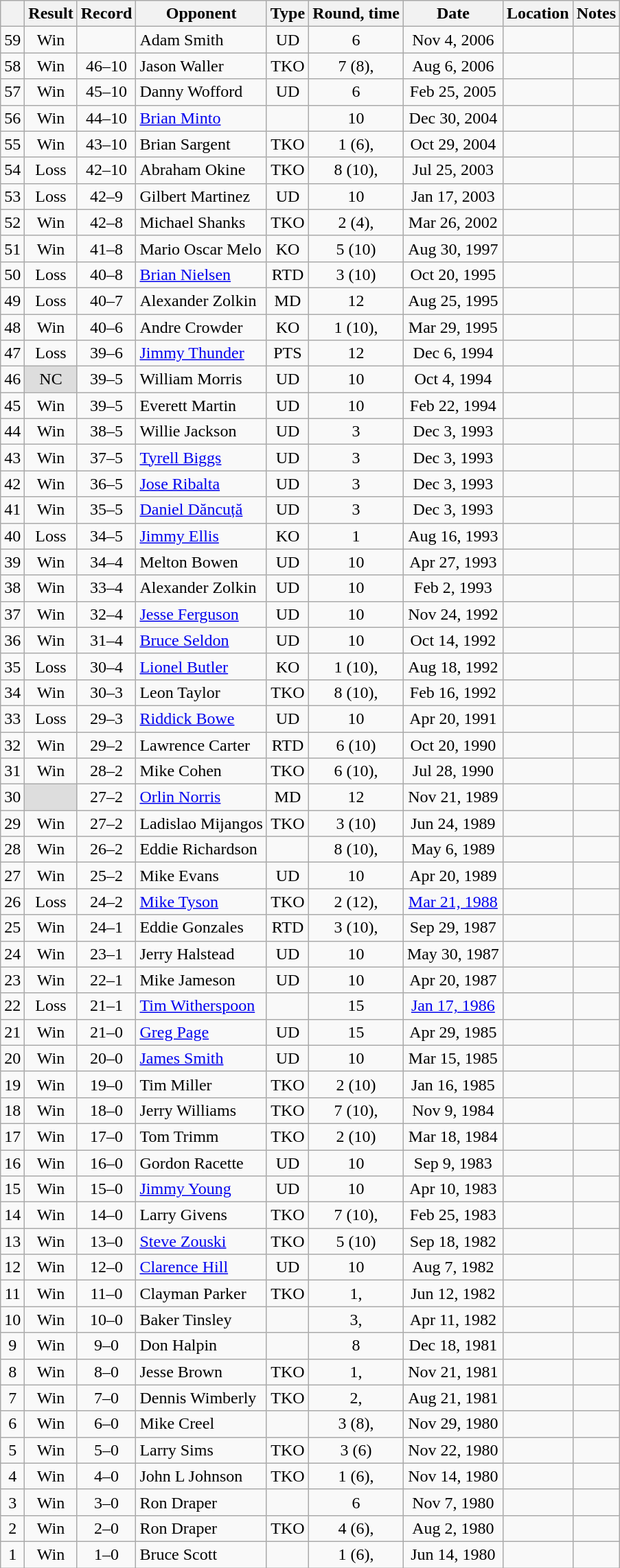<table class="wikitable" style="text-align:center">
<tr>
<th></th>
<th>Result</th>
<th>Record</th>
<th>Opponent</th>
<th>Type</th>
<th>Round, time</th>
<th>Date</th>
<th>Location</th>
<th>Notes</th>
</tr>
<tr>
<td>59</td>
<td>Win</td>
<td></td>
<td style="text-align:left;">Adam Smith</td>
<td>UD</td>
<td>6</td>
<td>Nov 4, 2006</td>
<td style="text-align:left;"></td>
<td></td>
</tr>
<tr>
<td>58</td>
<td>Win</td>
<td>46–10 </td>
<td style="text-align:left;">Jason Waller</td>
<td>TKO</td>
<td>7 (8), </td>
<td>Aug 6, 2006</td>
<td style="text-align:left;"></td>
<td></td>
</tr>
<tr>
<td>57</td>
<td>Win</td>
<td>45–10 </td>
<td style="text-align:left;">Danny Wofford</td>
<td>UD</td>
<td>6</td>
<td>Feb 25, 2005</td>
<td style="text-align:left;"></td>
<td></td>
</tr>
<tr>
<td>56</td>
<td>Win</td>
<td>44–10 </td>
<td style="text-align:left;"><a href='#'>Brian Minto</a></td>
<td></td>
<td>10</td>
<td>Dec 30, 2004</td>
<td style="text-align:left;"></td>
<td style="text-align:left;"></td>
</tr>
<tr>
<td>55</td>
<td>Win</td>
<td>43–10 </td>
<td style="text-align:left;">Brian Sargent</td>
<td>TKO</td>
<td>1 (6), </td>
<td>Oct 29, 2004</td>
<td style="text-align:left;"></td>
<td></td>
</tr>
<tr>
<td>54</td>
<td>Loss</td>
<td>42–10 </td>
<td style="text-align:left;">Abraham Okine</td>
<td>TKO</td>
<td>8 (10), </td>
<td>Jul 25, 2003</td>
<td style="text-align:left;"></td>
<td></td>
</tr>
<tr>
<td>53</td>
<td>Loss</td>
<td>42–9 </td>
<td style="text-align:left;">Gilbert Martinez</td>
<td>UD</td>
<td>10</td>
<td>Jan 17, 2003</td>
<td style="text-align:left;"></td>
<td></td>
</tr>
<tr>
<td>52</td>
<td>Win</td>
<td>42–8 </td>
<td style="text-align:left;">Michael Shanks</td>
<td>TKO</td>
<td>2 (4), </td>
<td>Mar 26, 2002</td>
<td style="text-align:left;"></td>
<td></td>
</tr>
<tr>
<td>51</td>
<td>Win</td>
<td>41–8 </td>
<td style="text-align:left;">Mario Oscar Melo</td>
<td>KO</td>
<td>5 (10)</td>
<td>Aug 30, 1997</td>
<td style="text-align:left;"></td>
<td></td>
</tr>
<tr>
<td>50</td>
<td>Loss</td>
<td>40–8 </td>
<td style="text-align:left;"><a href='#'>Brian Nielsen</a></td>
<td>RTD</td>
<td>3 (10)</td>
<td>Oct 20, 1995</td>
<td style="text-align:left;"></td>
<td></td>
</tr>
<tr>
<td>49</td>
<td>Loss</td>
<td>40–7 </td>
<td style="text-align:left;">Alexander Zolkin</td>
<td>MD</td>
<td>12</td>
<td>Aug 25, 1995</td>
<td style="text-align:left;"></td>
<td style="text-align:left;"></td>
</tr>
<tr>
<td>48</td>
<td>Win</td>
<td>40–6 </td>
<td style="text-align:left;">Andre Crowder</td>
<td>KO</td>
<td>1 (10), </td>
<td>Mar 29, 1995</td>
<td style="text-align:left;"></td>
<td></td>
</tr>
<tr>
<td>47</td>
<td>Loss</td>
<td>39–6 </td>
<td style="text-align:left;"><a href='#'>Jimmy Thunder</a></td>
<td>PTS</td>
<td>12</td>
<td>Dec 6, 1994</td>
<td style="text-align:left;"></td>
<td style="text-align:left;"></td>
</tr>
<tr>
<td>46</td>
<td style="background:#DDD">NC</td>
<td>39–5 </td>
<td style="text-align:left;">William Morris</td>
<td>UD</td>
<td>10</td>
<td>Oct 4, 1994</td>
<td style="text-align:left;"></td>
<td style="text-align:left;"></td>
</tr>
<tr>
<td>45</td>
<td>Win</td>
<td>39–5 </td>
<td style="text-align:left;">Everett Martin</td>
<td>UD</td>
<td>10</td>
<td>Feb 22, 1994</td>
<td style="text-align:left;"></td>
<td></td>
</tr>
<tr>
<td>44</td>
<td>Win</td>
<td>38–5 </td>
<td style="text-align:left;">Willie Jackson</td>
<td>UD</td>
<td>3</td>
<td>Dec 3, 1993</td>
<td style="text-align:left;"></td>
<td></td>
</tr>
<tr>
<td>43</td>
<td>Win</td>
<td>37–5 </td>
<td style="text-align:left;"><a href='#'>Tyrell Biggs</a></td>
<td>UD</td>
<td>3</td>
<td>Dec 3, 1993</td>
<td style="text-align:left;"></td>
<td></td>
</tr>
<tr>
<td>42</td>
<td>Win</td>
<td>36–5 </td>
<td style="text-align:left;"><a href='#'>Jose Ribalta</a></td>
<td>UD</td>
<td>3</td>
<td>Dec 3, 1993</td>
<td style="text-align:left;"></td>
<td></td>
</tr>
<tr>
<td>41</td>
<td>Win</td>
<td>35–5 </td>
<td style="text-align:left;"><a href='#'>Daniel Dăncuță</a></td>
<td>UD</td>
<td>3</td>
<td>Dec 3, 1993</td>
<td style="text-align:left;"></td>
<td></td>
</tr>
<tr>
<td>40</td>
<td>Loss</td>
<td>34–5 </td>
<td style="text-align:left;"><a href='#'>Jimmy Ellis</a></td>
<td>KO</td>
<td>1</td>
<td>Aug 16, 1993</td>
<td style="text-align:left;"></td>
<td style="text-align:left;"></td>
</tr>
<tr>
<td>39</td>
<td>Win</td>
<td>34–4 </td>
<td style="text-align:left;">Melton Bowen</td>
<td>UD</td>
<td>10</td>
<td>Apr 27, 1993</td>
<td style="text-align:left;"></td>
<td></td>
</tr>
<tr>
<td>38</td>
<td>Win</td>
<td>33–4 </td>
<td style="text-align:left;">Alexander Zolkin</td>
<td>UD</td>
<td>10</td>
<td>Feb 2, 1993</td>
<td style="text-align:left;"></td>
<td></td>
</tr>
<tr>
<td>37</td>
<td>Win</td>
<td>32–4 </td>
<td style="text-align:left;"><a href='#'>Jesse Ferguson</a></td>
<td>UD</td>
<td>10</td>
<td>Nov 24, 1992</td>
<td style="text-align:left;"></td>
<td></td>
</tr>
<tr>
<td>36</td>
<td>Win</td>
<td>31–4 </td>
<td style="text-align:left;"><a href='#'>Bruce Seldon</a></td>
<td>UD</td>
<td>10</td>
<td>Oct 14, 1992</td>
<td style="text-align:left;"></td>
<td></td>
</tr>
<tr>
<td>35</td>
<td>Loss</td>
<td>30–4 </td>
<td style="text-align:left;"><a href='#'>Lionel Butler</a></td>
<td>KO</td>
<td>1 (10), </td>
<td>Aug 18, 1992</td>
<td style="text-align:left;"></td>
<td></td>
</tr>
<tr>
<td>34</td>
<td>Win</td>
<td>30–3 </td>
<td style="text-align:left;">Leon Taylor</td>
<td>TKO</td>
<td>8 (10), </td>
<td>Feb 16, 1992</td>
<td style="text-align:left;"></td>
<td></td>
</tr>
<tr>
<td>33</td>
<td>Loss</td>
<td>29–3 </td>
<td style="text-align:left;"><a href='#'>Riddick Bowe</a></td>
<td>UD</td>
<td>10</td>
<td>Apr 20, 1991</td>
<td style="text-align:left;"></td>
<td></td>
</tr>
<tr>
<td>32</td>
<td>Win</td>
<td>29–2 </td>
<td style="text-align:left;">Lawrence Carter</td>
<td>RTD</td>
<td>6 (10)</td>
<td>Oct 20, 1990</td>
<td style="text-align:left;"></td>
<td></td>
</tr>
<tr>
<td>31</td>
<td>Win</td>
<td>28–2 </td>
<td style="text-align:left;">Mike Cohen</td>
<td>TKO</td>
<td>6 (10), </td>
<td>Jul 28, 1990</td>
<td style="text-align:left;"></td>
<td></td>
</tr>
<tr>
<td>30</td>
<td style="background:#DDD"></td>
<td>27–2 </td>
<td style="text-align:left;"><a href='#'>Orlin Norris</a></td>
<td>MD</td>
<td>12</td>
<td>Nov 21, 1989</td>
<td style="text-align:left;"></td>
<td style="text-align:left;"></td>
</tr>
<tr>
<td>29</td>
<td>Win</td>
<td>27–2</td>
<td style="text-align:left;">Ladislao Mijangos</td>
<td>TKO</td>
<td>3 (10)</td>
<td>Jun 24, 1989</td>
<td style="text-align:left;"></td>
<td></td>
</tr>
<tr>
<td>28</td>
<td>Win</td>
<td>26–2</td>
<td style="text-align:left;">Eddie Richardson</td>
<td></td>
<td>8 (10), </td>
<td>May 6, 1989</td>
<td style="text-align:left;"></td>
<td style="text-align:left;"></td>
</tr>
<tr>
<td>27</td>
<td>Win</td>
<td>25–2</td>
<td style="text-align:left;">Mike Evans</td>
<td>UD</td>
<td>10</td>
<td>Apr 20, 1989</td>
<td style="text-align:left;"></td>
<td></td>
</tr>
<tr>
<td>26</td>
<td>Loss</td>
<td>24–2</td>
<td style="text-align:left;"><a href='#'>Mike Tyson</a></td>
<td>TKO</td>
<td>2 (12), </td>
<td><a href='#'>Mar 21, 1988</a></td>
<td style="text-align:left;"></td>
<td style="text-align:left;"></td>
</tr>
<tr>
<td>25</td>
<td>Win</td>
<td>24–1</td>
<td style="text-align:left;">Eddie Gonzales</td>
<td>RTD</td>
<td>3 (10), </td>
<td>Sep 29, 1987</td>
<td style="text-align:left;"></td>
<td></td>
</tr>
<tr>
<td>24</td>
<td>Win</td>
<td>23–1</td>
<td style="text-align:left;">Jerry Halstead</td>
<td>UD</td>
<td>10</td>
<td>May 30, 1987</td>
<td style="text-align:left;"></td>
<td></td>
</tr>
<tr>
<td>23</td>
<td>Win</td>
<td>22–1</td>
<td style="text-align:left;">Mike Jameson</td>
<td>UD</td>
<td>10</td>
<td>Apr 20, 1987</td>
<td style="text-align:left;"></td>
<td></td>
</tr>
<tr>
<td>22</td>
<td>Loss</td>
<td>21–1</td>
<td style="text-align:left;"><a href='#'>Tim Witherspoon</a></td>
<td></td>
<td>15</td>
<td><a href='#'>Jan 17, 1986</a></td>
<td style="text-align:left;"></td>
<td style="text-align:left;"></td>
</tr>
<tr>
<td>21</td>
<td>Win</td>
<td>21–0</td>
<td style="text-align:left;"><a href='#'>Greg Page</a></td>
<td>UD</td>
<td>15</td>
<td>Apr 29, 1985</td>
<td style="text-align:left;"></td>
<td style="text-align:left;"></td>
</tr>
<tr>
<td>20</td>
<td>Win</td>
<td>20–0</td>
<td style="text-align:left;"><a href='#'>James Smith</a></td>
<td>UD</td>
<td>10</td>
<td>Mar 15, 1985</td>
<td style="text-align:left;"></td>
<td></td>
</tr>
<tr>
<td>19</td>
<td>Win</td>
<td>19–0</td>
<td style="text-align:left;">Tim Miller</td>
<td>TKO</td>
<td>2 (10)</td>
<td>Jan 16, 1985</td>
<td style="text-align:left;"></td>
<td></td>
</tr>
<tr>
<td>18</td>
<td>Win</td>
<td>18–0</td>
<td style="text-align:left;">Jerry Williams</td>
<td>TKO</td>
<td>7 (10), </td>
<td>Nov 9, 1984</td>
<td style="text-align:left;"></td>
<td></td>
</tr>
<tr>
<td>17</td>
<td>Win</td>
<td>17–0</td>
<td style="text-align:left;">Tom Trimm</td>
<td>TKO</td>
<td>2 (10)</td>
<td>Mar 18, 1984</td>
<td style="text-align:left;"></td>
<td></td>
</tr>
<tr>
<td>16</td>
<td>Win</td>
<td>16–0</td>
<td style="text-align:left;">Gordon Racette</td>
<td>UD</td>
<td>10</td>
<td>Sep 9, 1983</td>
<td style="text-align:left;"></td>
<td></td>
</tr>
<tr>
<td>15</td>
<td>Win</td>
<td>15–0</td>
<td style="text-align:left;"><a href='#'>Jimmy Young</a></td>
<td>UD</td>
<td>10</td>
<td>Apr 10, 1983</td>
<td style="text-align:left;"></td>
<td></td>
</tr>
<tr>
<td>14</td>
<td>Win</td>
<td>14–0</td>
<td style="text-align:left;">Larry Givens</td>
<td>TKO</td>
<td>7 (10), </td>
<td>Feb 25, 1983</td>
<td style="text-align:left;"></td>
<td></td>
</tr>
<tr>
<td>13</td>
<td>Win</td>
<td>13–0</td>
<td style="text-align:left;"><a href='#'>Steve Zouski</a></td>
<td>TKO</td>
<td>5 (10)</td>
<td>Sep 18, 1982</td>
<td style="text-align:left;"></td>
<td></td>
</tr>
<tr>
<td>12</td>
<td>Win</td>
<td>12–0</td>
<td style="text-align:left;"><a href='#'>Clarence Hill</a></td>
<td>UD</td>
<td>10</td>
<td>Aug 7, 1982</td>
<td style="text-align:left;"></td>
<td></td>
</tr>
<tr>
<td>11</td>
<td>Win</td>
<td>11–0</td>
<td style="text-align:left;">Clayman Parker</td>
<td>TKO</td>
<td>1, </td>
<td>Jun 12, 1982</td>
<td style="text-align:left;"></td>
<td></td>
</tr>
<tr>
<td>10</td>
<td>Win</td>
<td>10–0</td>
<td style="text-align:left;">Baker Tinsley</td>
<td></td>
<td>3, </td>
<td>Apr 11, 1982</td>
<td style="text-align:left;"></td>
<td></td>
</tr>
<tr>
<td>9</td>
<td>Win</td>
<td>9–0</td>
<td style="text-align:left;">Don Halpin</td>
<td></td>
<td>8</td>
<td>Dec 18, 1981</td>
<td style="text-align:left;"></td>
<td></td>
</tr>
<tr>
<td>8</td>
<td>Win</td>
<td>8–0</td>
<td style="text-align:left;">Jesse Brown</td>
<td>TKO</td>
<td>1, </td>
<td>Nov 21, 1981</td>
<td style="text-align:left;"></td>
<td></td>
</tr>
<tr>
<td>7</td>
<td>Win</td>
<td>7–0</td>
<td style="text-align:left;">Dennis Wimberly</td>
<td>TKO</td>
<td>2, </td>
<td>Aug 21, 1981</td>
<td style="text-align:left;"></td>
<td></td>
</tr>
<tr>
<td>6</td>
<td>Win</td>
<td>6–0</td>
<td style="text-align:left;">Mike Creel</td>
<td></td>
<td>3 (8), </td>
<td>Nov 29, 1980</td>
<td style="text-align:left;"></td>
<td></td>
</tr>
<tr>
<td>5</td>
<td>Win</td>
<td>5–0</td>
<td style="text-align:left;">Larry Sims</td>
<td>TKO</td>
<td>3 (6)</td>
<td>Nov 22, 1980</td>
<td style="text-align:left;"></td>
<td></td>
</tr>
<tr>
<td>4</td>
<td>Win</td>
<td>4–0</td>
<td style="text-align:left;">John L Johnson</td>
<td>TKO</td>
<td>1 (6), </td>
<td>Nov 14, 1980</td>
<td style="text-align:left;"></td>
<td></td>
</tr>
<tr>
<td>3</td>
<td>Win</td>
<td>3–0</td>
<td style="text-align:left;">Ron Draper</td>
<td></td>
<td>6</td>
<td>Nov 7, 1980</td>
<td style="text-align:left;"></td>
<td></td>
</tr>
<tr>
<td>2</td>
<td>Win</td>
<td>2–0</td>
<td style="text-align:left;">Ron Draper</td>
<td>TKO</td>
<td>4 (6), </td>
<td>Aug 2, 1980</td>
<td style="text-align:left;"></td>
<td></td>
</tr>
<tr>
<td>1</td>
<td>Win</td>
<td>1–0</td>
<td style="text-align:left;">Bruce Scott</td>
<td></td>
<td>1 (6), </td>
<td>Jun 14, 1980</td>
<td style="text-align:left;"></td>
<td></td>
</tr>
</table>
